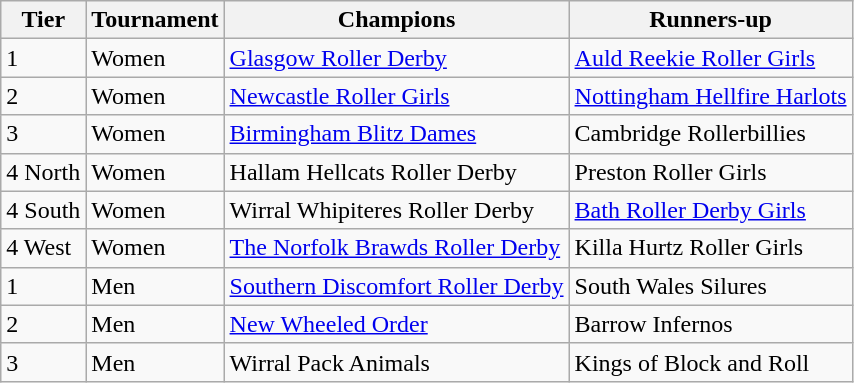<table class="wikitable">
<tr>
<th>Tier</th>
<th>Tournament</th>
<th>Champions</th>
<th>Runners-up</th>
</tr>
<tr>
<td>1</td>
<td>Women</td>
<td><a href='#'>Glasgow Roller Derby</a></td>
<td><a href='#'>Auld Reekie Roller Girls</a></td>
</tr>
<tr>
<td>2</td>
<td>Women</td>
<td><a href='#'>Newcastle Roller Girls</a></td>
<td><a href='#'>Nottingham Hellfire Harlots</a></td>
</tr>
<tr>
<td>3</td>
<td>Women</td>
<td><a href='#'>Birmingham Blitz Dames</a></td>
<td>Cambridge Rollerbillies</td>
</tr>
<tr>
<td>4 North</td>
<td>Women</td>
<td>Hallam Hellcats Roller Derby</td>
<td>Preston Roller Girls</td>
</tr>
<tr>
<td>4 South</td>
<td>Women</td>
<td>Wirral Whipiteres Roller Derby</td>
<td><a href='#'>Bath Roller Derby Girls</a></td>
</tr>
<tr>
<td>4 West</td>
<td>Women</td>
<td><a href='#'>The Norfolk Brawds Roller Derby</a></td>
<td>Killa Hurtz Roller Girls</td>
</tr>
<tr>
<td>1</td>
<td>Men</td>
<td><a href='#'>Southern Discomfort Roller Derby</a></td>
<td>South Wales Silures</td>
</tr>
<tr>
<td>2</td>
<td>Men</td>
<td><a href='#'>New Wheeled Order</a></td>
<td>Barrow Infernos</td>
</tr>
<tr>
<td>3</td>
<td>Men</td>
<td>Wirral Pack Animals</td>
<td>Kings of Block and Roll</td>
</tr>
</table>
